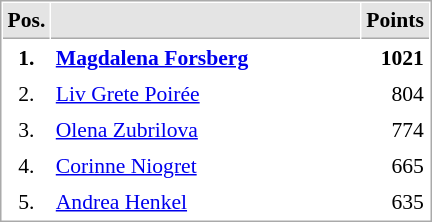<table cellspacing="1" cellpadding="3" style="border:1px solid #AAAAAA;font-size:90%">
<tr bgcolor="#E4E4E4">
<th style="border-bottom:1px solid #AAAAAA" width=10>Pos.</th>
<th style="border-bottom:1px solid #AAAAAA" width=200></th>
<th style="border-bottom:1px solid #AAAAAA" width=20>Points</th>
</tr>
<tr>
<td align="center"><strong>1.</strong></td>
<td> <strong><a href='#'>Magdalena Forsberg</a></strong></td>
<td align="right"><strong>1021</strong></td>
</tr>
<tr>
<td align="center">2.</td>
<td> <a href='#'>Liv Grete Poirée</a></td>
<td align="right">804</td>
</tr>
<tr>
<td align="center">3.</td>
<td> <a href='#'>Olena Zubrilova</a></td>
<td align="right">774</td>
</tr>
<tr>
<td align="center">4.</td>
<td> <a href='#'>Corinne Niogret</a></td>
<td align="right">665</td>
</tr>
<tr>
<td align="center">5.</td>
<td> <a href='#'>Andrea Henkel</a></td>
<td align="right">635</td>
</tr>
</table>
